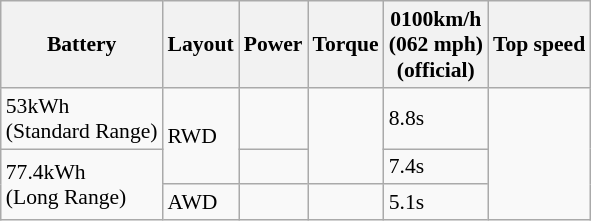<table class="wikitable collapsible" style="text-align:left; font-size:90%;">
<tr>
<th>Battery</th>
<th>Layout</th>
<th>Power</th>
<th>Torque</th>
<th>0100km/h<br>(062 mph)<br>(official)</th>
<th>Top speed</th>
</tr>
<tr>
<td>53kWh<br>(Standard Range)</td>
<td rowspan="2">RWD</td>
<td></td>
<td rowspan="2"></td>
<td>8.8s</td>
<td rowspan="3"></td>
</tr>
<tr>
<td rowspan="2">77.4kWh<br>(Long Range)</td>
<td></td>
<td>7.4s</td>
</tr>
<tr>
<td>AWD</td>
<td></td>
<td></td>
<td>5.1s</td>
</tr>
</table>
